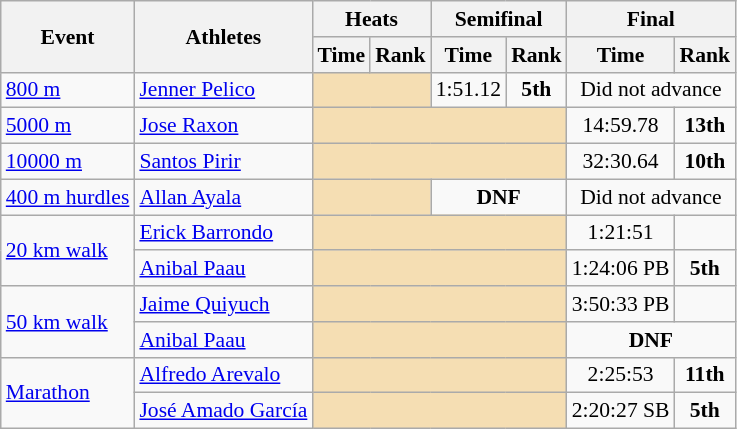<table class="wikitable" border="1" style="font-size:90%">
<tr>
<th rowspan=2>Event</th>
<th rowspan=2>Athletes</th>
<th colspan=2>Heats</th>
<th colspan=2>Semifinal</th>
<th colspan=2>Final</th>
</tr>
<tr>
<th>Time</th>
<th>Rank</th>
<th>Time</th>
<th>Rank</th>
<th>Time</th>
<th>Rank</th>
</tr>
<tr>
<td><a href='#'>800 m</a></td>
<td><a href='#'>Jenner Pelico</a></td>
<td colspan=2 bgcolor=wheat></td>
<td align=center>1:51.12</td>
<td align=center><strong>5th</strong></td>
<td align=center colspan=2>Did not advance</td>
</tr>
<tr>
<td><a href='#'>5000 m</a></td>
<td><a href='#'>Jose Raxon</a></td>
<td colspan=4 bgcolor=wheat></td>
<td align=center>14:59.78</td>
<td align=center><strong>13th</strong></td>
</tr>
<tr>
<td><a href='#'>10000 m</a></td>
<td><a href='#'>Santos Pirir</a></td>
<td colspan=4 bgcolor=wheat></td>
<td align=center>32:30.64</td>
<td align=center><strong>10th</strong></td>
</tr>
<tr>
<td><a href='#'>400 m hurdles</a></td>
<td><a href='#'>Allan Ayala</a></td>
<td colspan=2 bgcolor=wheat></td>
<td align=center colspan=2><strong>DNF</strong></td>
<td align=center colspan=2>Did not advance</td>
</tr>
<tr>
<td rowspan=2><a href='#'>20 km walk</a></td>
<td><a href='#'>Erick Barrondo</a></td>
<td align=center colspan=4 bgcolor=wheat></td>
<td align=center>1:21:51</td>
<td align=center></td>
</tr>
<tr>
<td><a href='#'>Anibal Paau</a></td>
<td align=center colspan=4 bgcolor=wheat></td>
<td align=center>1:24:06 PB</td>
<td align=center><strong>5th</strong></td>
</tr>
<tr>
<td rowspan=2><a href='#'>50 km walk</a></td>
<td><a href='#'>Jaime Quiyuch</a></td>
<td align=center colspan=4 bgcolor=wheat></td>
<td align=center>3:50:33 PB</td>
<td align=center></td>
</tr>
<tr>
<td><a href='#'>Anibal Paau</a></td>
<td align=center colspan=4 bgcolor=wheat></td>
<td align=center colspan=2><strong>DNF</strong></td>
</tr>
<tr>
<td rowspan=2><a href='#'>Marathon</a></td>
<td><a href='#'>Alfredo Arevalo</a></td>
<td align=center colspan=4 bgcolor=wheat></td>
<td align=center>2:25:53</td>
<td align=center><strong>11th</strong></td>
</tr>
<tr>
<td><a href='#'>José Amado García</a></td>
<td align=center colspan=4 bgcolor=wheat></td>
<td align=center>2:20:27 SB</td>
<td align=center><strong>5th</strong></td>
</tr>
</table>
